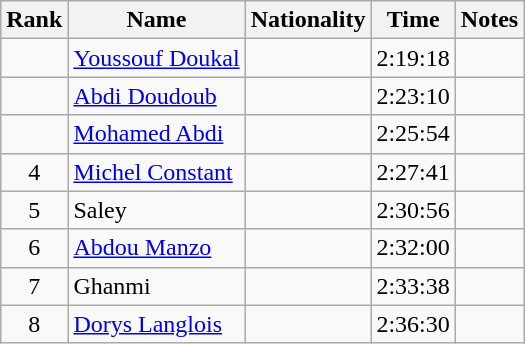<table class="wikitable sortable" style="text-align:center">
<tr>
<th>Rank</th>
<th>Name</th>
<th>Nationality</th>
<th>Time</th>
<th>Notes</th>
</tr>
<tr>
<td></td>
<td align=left><a href='#'>Youssouf Doukal</a></td>
<td align=left></td>
<td>2:19:18</td>
<td></td>
</tr>
<tr>
<td></td>
<td align=left><a href='#'>Abdi Doudoub</a></td>
<td align=left></td>
<td>2:23:10</td>
<td></td>
</tr>
<tr>
<td></td>
<td align=left><a href='#'>Mohamed Abdi</a></td>
<td align=left></td>
<td>2:25:54</td>
<td></td>
</tr>
<tr>
<td>4</td>
<td align=left><a href='#'>Michel Constant</a></td>
<td align=left></td>
<td>2:27:41</td>
<td></td>
</tr>
<tr>
<td>5</td>
<td align=left>Saley</td>
<td align=left></td>
<td>2:30:56</td>
<td></td>
</tr>
<tr>
<td>6</td>
<td align=left><a href='#'>Abdou Manzo</a></td>
<td align=left></td>
<td>2:32:00</td>
<td></td>
</tr>
<tr>
<td>7</td>
<td align=left>Ghanmi</td>
<td align=left></td>
<td>2:33:38</td>
<td></td>
</tr>
<tr>
<td>8</td>
<td align=left><a href='#'>Dorys Langlois</a></td>
<td align=left></td>
<td>2:36:30</td>
<td></td>
</tr>
</table>
